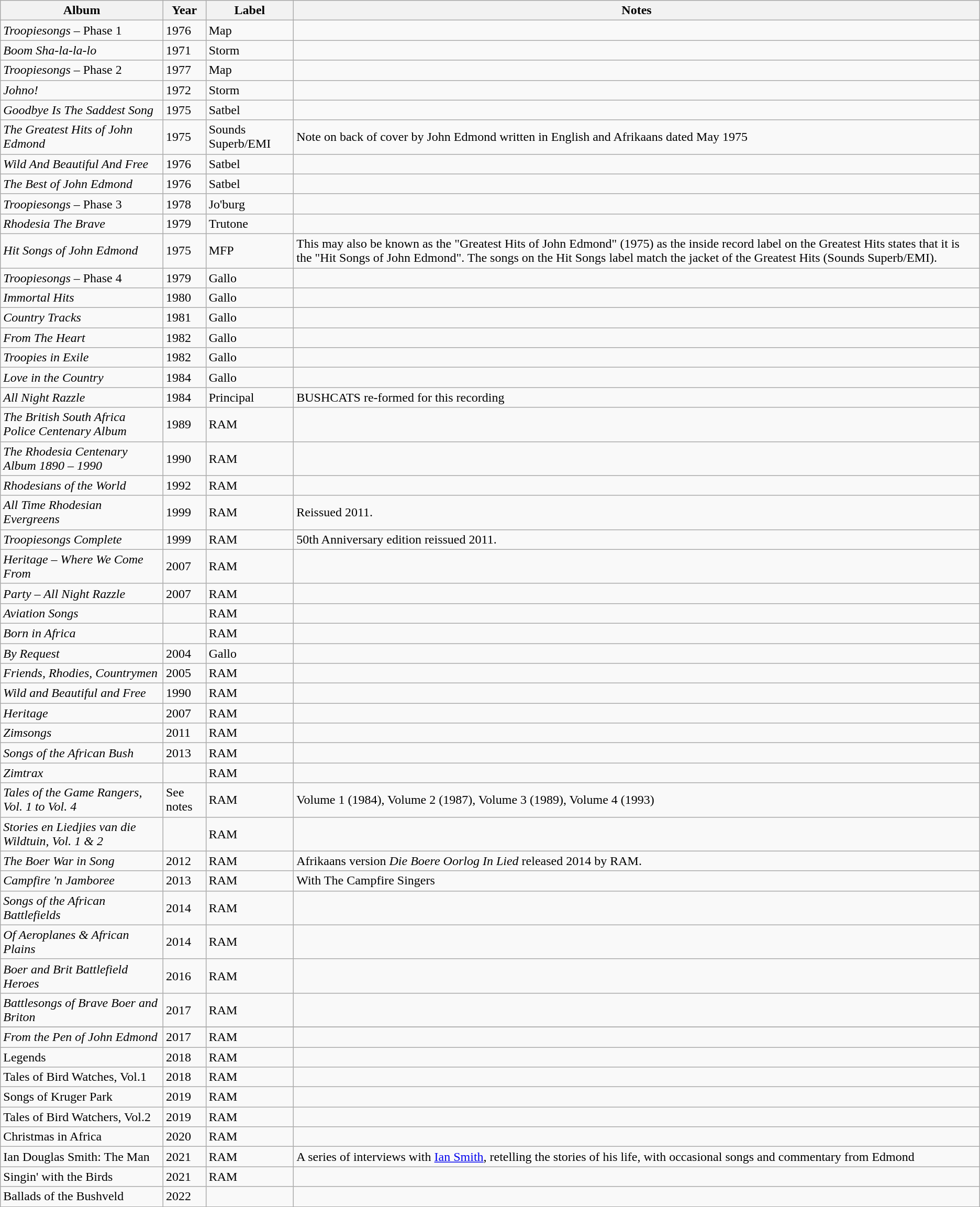<table class="wikitable">
<tr>
<th>Album</th>
<th>Year</th>
<th>Label</th>
<th>Notes</th>
</tr>
<tr>
<td><em>Troopiesongs</em> – Phase 1</td>
<td>1976</td>
<td>Map</td>
<td></td>
</tr>
<tr>
<td><em>Boom Sha-la-la-lo</em></td>
<td>1971</td>
<td>Storm</td>
<td></td>
</tr>
<tr>
<td><em>Troopiesongs</em> – Phase 2</td>
<td>1977</td>
<td>Map</td>
<td></td>
</tr>
<tr>
<td><em>Johno!</em></td>
<td>1972</td>
<td>Storm</td>
<td></td>
</tr>
<tr>
<td><em>Goodbye Is The Saddest Song</em></td>
<td>1975</td>
<td>Satbel</td>
<td></td>
</tr>
<tr>
<td><em>The Greatest Hits of John Edmond</em></td>
<td>1975</td>
<td>Sounds Superb/EMI</td>
<td>Note on back of cover by John Edmond written in English and Afrikaans dated May 1975</td>
</tr>
<tr>
<td><em>Wild And Beautiful And Free</em></td>
<td>1976</td>
<td>Satbel</td>
<td></td>
</tr>
<tr>
<td><em>The Best of John Edmond</em></td>
<td>1976</td>
<td>Satbel</td>
<td></td>
</tr>
<tr>
<td><em>Troopiesongs</em> – Phase 3</td>
<td>1978</td>
<td>Jo'burg</td>
<td></td>
</tr>
<tr>
<td><em>Rhodesia The Brave</em></td>
<td>1979</td>
<td>Trutone</td>
<td></td>
</tr>
<tr>
<td><em>Hit Songs of John Edmond</em></td>
<td>1975</td>
<td>MFP</td>
<td>This may also be known as the "Greatest Hits of John Edmond" (1975) as the inside record label on the Greatest Hits states that it is the "Hit Songs of John Edmond". The songs on the Hit Songs label match the jacket of the Greatest Hits (Sounds Superb/EMI).</td>
</tr>
<tr>
<td><em>Troopiesongs</em> – Phase 4</td>
<td>1979</td>
<td>Gallo</td>
<td></td>
</tr>
<tr>
<td><em>Immortal Hits</em></td>
<td>1980</td>
<td>Gallo</td>
<td></td>
</tr>
<tr>
<td><em>Country Tracks</em></td>
<td>1981</td>
<td>Gallo</td>
<td></td>
</tr>
<tr>
<td><em>From The Heart</em></td>
<td>1982</td>
<td>Gallo</td>
<td></td>
</tr>
<tr>
<td><em>Troopies in Exile</em></td>
<td>1982</td>
<td>Gallo</td>
<td></td>
</tr>
<tr>
<td><em>Love in the Country</em></td>
<td>1984</td>
<td>Gallo</td>
<td></td>
</tr>
<tr>
<td><em>All Night Razzle</em></td>
<td>1984</td>
<td>Principal</td>
<td>BUSHCATS re-formed for this recording</td>
</tr>
<tr>
<td><em>The British South Africa Police Centenary Album</em></td>
<td>1989</td>
<td>RAM</td>
<td></td>
</tr>
<tr>
<td><em>The Rhodesia Centenary Album 1890 – 1990</em></td>
<td>1990</td>
<td>RAM</td>
<td></td>
</tr>
<tr>
<td><em>Rhodesians of the World</em></td>
<td>1992</td>
<td>RAM</td>
<td></td>
</tr>
<tr>
<td><em>All Time Rhodesian Evergreens</em></td>
<td>1999</td>
<td>RAM</td>
<td>Reissued 2011.</td>
</tr>
<tr>
<td><em>Troopiesongs Complete</em></td>
<td>1999</td>
<td>RAM</td>
<td>50th Anniversary edition reissued 2011.</td>
</tr>
<tr>
<td><em>Heritage – Where We Come From</em></td>
<td>2007</td>
<td>RAM</td>
<td></td>
</tr>
<tr>
<td><em>Party – All Night Razzle</em></td>
<td>2007</td>
<td>RAM</td>
<td></td>
</tr>
<tr>
<td><em>Aviation Songs</em></td>
<td></td>
<td>RAM</td>
<td></td>
</tr>
<tr>
<td><em>Born in Africa</em></td>
<td></td>
<td>RAM</td>
<td></td>
</tr>
<tr>
<td><em>By Request</em></td>
<td>2004</td>
<td>Gallo</td>
<td></td>
</tr>
<tr>
<td><em>Friends, Rhodies, Countrymen</em></td>
<td>2005</td>
<td>RAM</td>
<td></td>
</tr>
<tr>
<td><em>Wild and Beautiful and Free</em></td>
<td>1990</td>
<td>RAM</td>
<td></td>
</tr>
<tr>
<td><em>Heritage</em></td>
<td>2007</td>
<td>RAM</td>
<td></td>
</tr>
<tr>
<td><em>Zimsongs</em></td>
<td>2011</td>
<td>RAM</td>
<td></td>
</tr>
<tr>
<td><em>Songs of the African Bush</em></td>
<td>2013</td>
<td>RAM</td>
<td></td>
</tr>
<tr>
<td><em>Zimtrax</em></td>
<td></td>
<td>RAM</td>
<td></td>
</tr>
<tr>
<td><em>Tales of the Game Rangers, Vol. 1 to Vol. 4</em></td>
<td>See notes</td>
<td>RAM</td>
<td>Volume 1 (1984), Volume 2 (1987), Volume 3  (1989), Volume 4 (1993)</td>
</tr>
<tr>
<td><em>Stories en Liedjies van die Wildtuin, Vol. 1 & 2</em></td>
<td></td>
<td>RAM</td>
<td></td>
</tr>
<tr>
<td><em>The Boer War in Song</em></td>
<td>2012</td>
<td>RAM</td>
<td>Afrikaans version <em>Die Boere Oorlog In Lied</em> released 2014 by RAM.</td>
</tr>
<tr>
<td><em>Campfire 'n Jamboree</em></td>
<td>2013</td>
<td>RAM</td>
<td>With The Campfire Singers</td>
</tr>
<tr>
<td><em>Songs of the African Battlefields</em></td>
<td>2014</td>
<td>RAM</td>
<td></td>
</tr>
<tr>
<td><em>Of Aeroplanes & African Plains</em></td>
<td>2014</td>
<td>RAM</td>
<td></td>
</tr>
<tr>
<td><em>Boer and Brit Battlefield Heroes</em></td>
<td>2016</td>
<td>RAM</td>
<td></td>
</tr>
<tr>
<td><em>Battlesongs of Brave Boer and Briton</em></td>
<td>2017</td>
<td>RAM</td>
<td></td>
</tr>
<tr>
</tr>
<tr>
<td><em>From the Pen of John Edmond</em></td>
<td>2017</td>
<td>RAM</td>
<td></td>
</tr>
<tr>
<td>Legends</td>
<td>2018</td>
<td>RAM</td>
<td></td>
</tr>
<tr>
<td>Tales of Bird Watches, Vol.1</td>
<td>2018</td>
<td>RAM</td>
<td></td>
</tr>
<tr>
<td>Songs of Kruger Park</td>
<td>2019</td>
<td>RAM</td>
<td></td>
</tr>
<tr>
<td>Tales of Bird Watchers, Vol.2</td>
<td>2019</td>
<td>RAM</td>
<td></td>
</tr>
<tr>
<td>Christmas in Africa</td>
<td>2020</td>
<td>RAM</td>
<td></td>
</tr>
<tr>
<td>Ian Douglas Smith: The Man</td>
<td>2021</td>
<td>RAM</td>
<td>A series of interviews with <a href='#'>Ian Smith</a>, retelling the stories of his life, with occasional songs and commentary from Edmond</td>
</tr>
<tr>
<td>Singin' with the Birds</td>
<td>2021</td>
<td>RAM</td>
<td></td>
</tr>
<tr>
<td>Ballads of the Bushveld</td>
<td>2022</td>
<td></td>
<td></td>
</tr>
</table>
